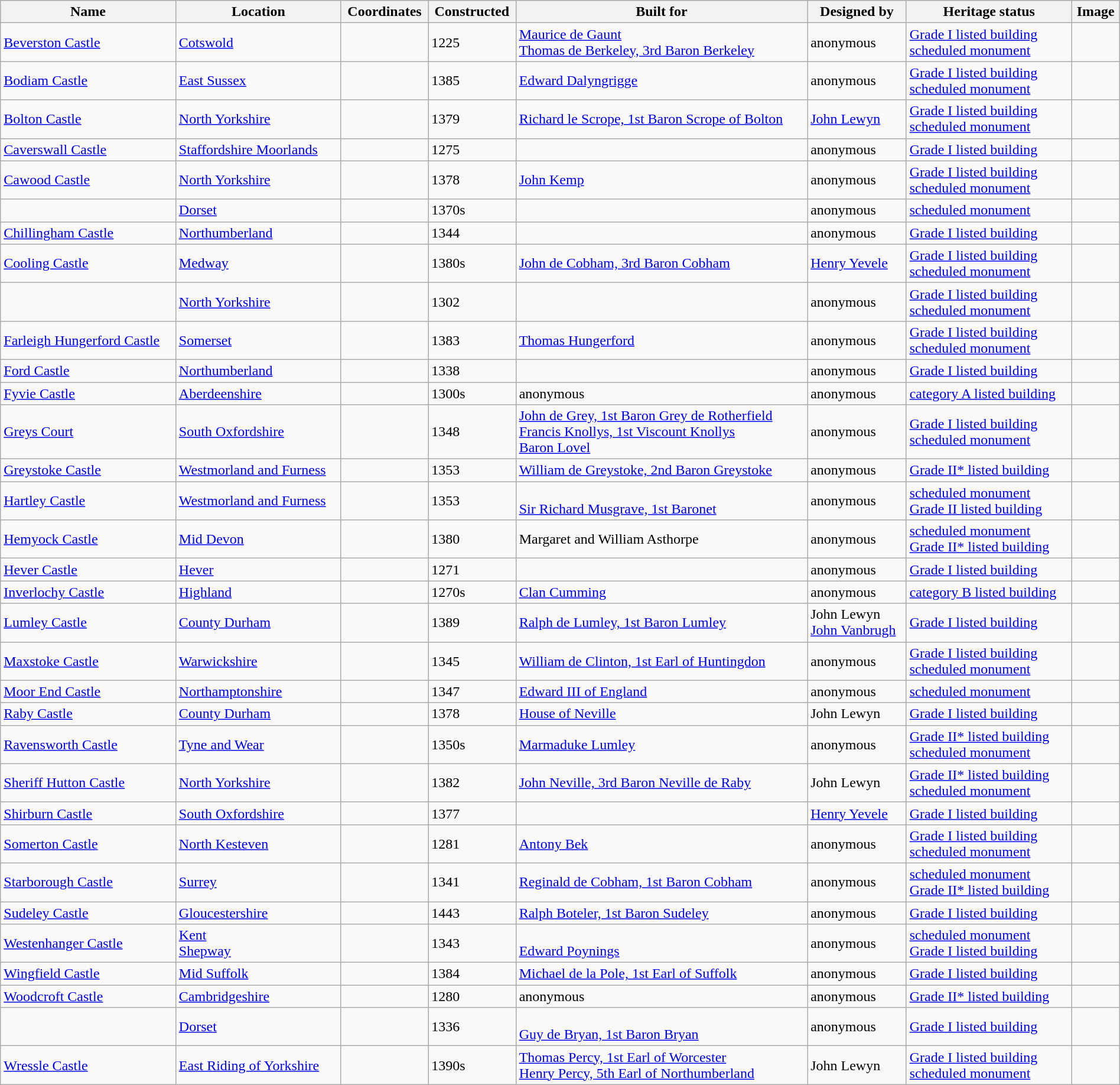<table class='wikitable sortable' style="width:100%">
<tr>
<th>Name</th>
<th>Location</th>
<th>Coordinates</th>
<th>Constructed</th>
<th>Built for</th>
<th>Designed by</th>
<th>Heritage status</th>
<th>Image</th>
</tr>
<tr>
<td><a href='#'>Beverston Castle</a></td>
<td><a href='#'>Cotswold</a></td>
<td></td>
<td>1225</td>
<td><a href='#'>Maurice de Gaunt</a><br><a href='#'>Thomas de Berkeley, 3rd Baron Berkeley</a></td>
<td>anonymous</td>
<td><a href='#'>Grade I listed building</a><br><a href='#'>scheduled monument</a></td>
<td></td>
</tr>
<tr>
<td><a href='#'>Bodiam Castle</a></td>
<td><a href='#'>East Sussex</a></td>
<td></td>
<td>1385</td>
<td><a href='#'>Edward Dalyngrigge</a></td>
<td>anonymous</td>
<td><a href='#'>Grade I listed building</a><br><a href='#'>scheduled monument</a></td>
<td></td>
</tr>
<tr>
<td><a href='#'>Bolton Castle</a></td>
<td><a href='#'>North Yorkshire</a></td>
<td></td>
<td>1379</td>
<td><a href='#'>Richard le Scrope, 1st Baron Scrope of Bolton</a></td>
<td><a href='#'>John Lewyn</a></td>
<td><a href='#'>Grade I listed building</a><br><a href='#'>scheduled monument</a></td>
<td></td>
</tr>
<tr>
<td><a href='#'>Caverswall Castle</a></td>
<td><a href='#'>Staffordshire Moorlands</a></td>
<td></td>
<td>1275</td>
<td></td>
<td>anonymous</td>
<td><a href='#'>Grade I listed building</a></td>
<td></td>
</tr>
<tr>
<td><a href='#'>Cawood Castle</a></td>
<td><a href='#'>North Yorkshire</a></td>
<td></td>
<td>1378</td>
<td><a href='#'>John Kemp</a></td>
<td>anonymous</td>
<td><a href='#'>Grade I listed building</a><br><a href='#'>scheduled monument</a></td>
<td></td>
</tr>
<tr>
<td></td>
<td><a href='#'>Dorset</a></td>
<td></td>
<td>1370s</td>
<td></td>
<td>anonymous</td>
<td><a href='#'>scheduled monument</a></td>
<td></td>
</tr>
<tr>
<td><a href='#'>Chillingham Castle</a></td>
<td><a href='#'>Northumberland</a></td>
<td></td>
<td>1344</td>
<td></td>
<td>anonymous</td>
<td><a href='#'>Grade I listed building</a></td>
<td></td>
</tr>
<tr>
<td><a href='#'>Cooling Castle</a></td>
<td><a href='#'>Medway</a></td>
<td></td>
<td>1380s</td>
<td><a href='#'>John de Cobham, 3rd Baron Cobham</a></td>
<td><a href='#'>Henry Yevele</a></td>
<td><a href='#'>Grade I listed building</a><br><a href='#'>scheduled monument</a></td>
<td></td>
</tr>
<tr>
<td></td>
<td><a href='#'>North Yorkshire</a></td>
<td></td>
<td>1302</td>
<td></td>
<td>anonymous</td>
<td><a href='#'>Grade I listed building</a><br><a href='#'>scheduled monument</a></td>
<td></td>
</tr>
<tr>
<td><a href='#'>Farleigh Hungerford Castle</a></td>
<td><a href='#'>Somerset</a></td>
<td></td>
<td>1383</td>
<td><a href='#'>Thomas Hungerford</a></td>
<td>anonymous</td>
<td><a href='#'>Grade I listed building</a><br><a href='#'>scheduled monument</a></td>
<td></td>
</tr>
<tr>
<td><a href='#'>Ford Castle</a></td>
<td><a href='#'>Northumberland</a></td>
<td></td>
<td>1338</td>
<td></td>
<td>anonymous</td>
<td><a href='#'>Grade I listed building</a></td>
<td></td>
</tr>
<tr>
<td><a href='#'>Fyvie Castle</a></td>
<td><a href='#'>Aberdeenshire</a></td>
<td></td>
<td>1300s</td>
<td>anonymous</td>
<td>anonymous</td>
<td><a href='#'>category A listed building</a></td>
<td></td>
</tr>
<tr>
<td><a href='#'>Greys Court</a></td>
<td><a href='#'>South Oxfordshire</a></td>
<td></td>
<td>1348</td>
<td><a href='#'>John de Grey, 1st Baron Grey de Rotherfield</a><br><a href='#'>Francis Knollys, 1st Viscount Knollys</a><br><a href='#'>Baron Lovel</a></td>
<td>anonymous</td>
<td><a href='#'>Grade I listed building</a><br><a href='#'>scheduled monument</a></td>
<td></td>
</tr>
<tr>
<td><a href='#'>Greystoke Castle</a></td>
<td><a href='#'>Westmorland and Furness</a></td>
<td></td>
<td>1353</td>
<td><a href='#'>William de Greystoke, 2nd Baron Greystoke</a></td>
<td>anonymous</td>
<td><a href='#'>Grade II* listed building</a></td>
<td></td>
</tr>
<tr>
<td><a href='#'>Hartley Castle</a></td>
<td><a href='#'>Westmorland and Furness</a></td>
<td></td>
<td>1353</td>
<td><br><a href='#'>Sir Richard Musgrave, 1st Baronet</a></td>
<td>anonymous</td>
<td><a href='#'>scheduled monument</a><br><a href='#'>Grade II listed building</a></td>
<td></td>
</tr>
<tr>
<td><a href='#'>Hemyock Castle</a></td>
<td><a href='#'>Mid Devon</a></td>
<td></td>
<td>1380</td>
<td>Margaret and William Asthorpe</td>
<td>anonymous</td>
<td><a href='#'>scheduled monument</a><br><a href='#'>Grade II* listed building</a></td>
<td></td>
</tr>
<tr>
<td><a href='#'>Hever Castle</a></td>
<td><a href='#'>Hever</a></td>
<td></td>
<td>1271</td>
<td></td>
<td>anonymous</td>
<td><a href='#'>Grade I listed building</a></td>
<td></td>
</tr>
<tr>
<td><a href='#'>Inverlochy Castle</a></td>
<td><a href='#'>Highland</a></td>
<td></td>
<td>1270s</td>
<td><a href='#'>Clan Cumming</a></td>
<td>anonymous</td>
<td><a href='#'>category B listed building</a></td>
<td></td>
</tr>
<tr>
<td><a href='#'>Lumley Castle</a></td>
<td><a href='#'>County Durham</a></td>
<td></td>
<td>1389</td>
<td><a href='#'>Ralph de Lumley, 1st Baron Lumley</a></td>
<td>John Lewyn<br><a href='#'>John Vanbrugh</a></td>
<td><a href='#'>Grade I listed building</a></td>
<td></td>
</tr>
<tr>
<td><a href='#'>Maxstoke Castle</a></td>
<td><a href='#'>Warwickshire</a></td>
<td></td>
<td>1345</td>
<td><a href='#'>William de Clinton, 1st Earl of Huntingdon</a></td>
<td>anonymous</td>
<td><a href='#'>Grade I listed building</a><br><a href='#'>scheduled monument</a></td>
<td></td>
</tr>
<tr>
<td><a href='#'>Moor End Castle</a></td>
<td><a href='#'>Northamptonshire</a></td>
<td></td>
<td>1347</td>
<td><a href='#'>Edward III of England</a><br></td>
<td>anonymous</td>
<td><a href='#'>scheduled monument</a></td>
<td></td>
</tr>
<tr>
<td><a href='#'>Raby Castle</a></td>
<td><a href='#'>County Durham</a></td>
<td></td>
<td>1378</td>
<td><a href='#'>House of Neville</a></td>
<td>John Lewyn</td>
<td><a href='#'>Grade I listed building</a></td>
<td></td>
</tr>
<tr>
<td><a href='#'>Ravensworth Castle</a></td>
<td><a href='#'>Tyne and Wear</a></td>
<td></td>
<td>1350s</td>
<td><a href='#'>Marmaduke Lumley</a></td>
<td>anonymous</td>
<td><a href='#'>Grade II* listed building</a><br><a href='#'>scheduled monument</a></td>
<td></td>
</tr>
<tr>
<td><a href='#'>Sheriff Hutton Castle</a></td>
<td><a href='#'>North Yorkshire</a></td>
<td></td>
<td>1382</td>
<td><a href='#'>John Neville, 3rd Baron Neville de Raby</a></td>
<td>John Lewyn</td>
<td><a href='#'>Grade II* listed building</a><br><a href='#'>scheduled monument</a></td>
<td></td>
</tr>
<tr>
<td><a href='#'>Shirburn Castle</a></td>
<td><a href='#'>South Oxfordshire</a></td>
<td></td>
<td>1377</td>
<td></td>
<td><a href='#'>Henry Yevele</a></td>
<td><a href='#'>Grade I listed building</a></td>
<td></td>
</tr>
<tr>
<td><a href='#'>Somerton Castle</a></td>
<td><a href='#'>North Kesteven</a></td>
<td></td>
<td>1281</td>
<td><a href='#'>Antony Bek</a></td>
<td>anonymous</td>
<td><a href='#'>Grade I listed building</a><br><a href='#'>scheduled monument</a></td>
<td></td>
</tr>
<tr>
<td><a href='#'>Starborough Castle</a></td>
<td><a href='#'>Surrey</a></td>
<td></td>
<td>1341</td>
<td><a href='#'>Reginald de Cobham, 1st Baron Cobham</a></td>
<td>anonymous</td>
<td><a href='#'>scheduled monument</a><br><a href='#'>Grade II* listed building</a></td>
<td></td>
</tr>
<tr>
<td><a href='#'>Sudeley Castle</a></td>
<td><a href='#'>Gloucestershire</a></td>
<td></td>
<td>1443</td>
<td><a href='#'>Ralph Boteler, 1st Baron Sudeley</a></td>
<td>anonymous</td>
<td><a href='#'>Grade I listed building</a></td>
<td></td>
</tr>
<tr>
<td><a href='#'>Westenhanger Castle</a></td>
<td><a href='#'>Kent</a><br><a href='#'>Shepway</a></td>
<td></td>
<td>1343</td>
<td><br><a href='#'>Edward Poynings</a></td>
<td>anonymous</td>
<td><a href='#'>scheduled monument</a><br><a href='#'>Grade I listed building</a></td>
<td></td>
</tr>
<tr>
<td><a href='#'>Wingfield Castle</a></td>
<td><a href='#'>Mid Suffolk</a></td>
<td></td>
<td>1384</td>
<td><a href='#'>Michael de la Pole, 1st Earl of Suffolk</a></td>
<td>anonymous</td>
<td><a href='#'>Grade I listed building</a></td>
<td></td>
</tr>
<tr>
<td><a href='#'>Woodcroft Castle</a></td>
<td><a href='#'>Cambridgeshire</a></td>
<td></td>
<td>1280</td>
<td>anonymous</td>
<td>anonymous</td>
<td><a href='#'>Grade II* listed building</a></td>
<td></td>
</tr>
<tr>
<td></td>
<td><a href='#'>Dorset</a></td>
<td></td>
<td>1336</td>
<td><br><a href='#'>Guy de Bryan, 1st Baron Bryan</a></td>
<td>anonymous</td>
<td><a href='#'>Grade I listed building</a></td>
<td></td>
</tr>
<tr>
<td><a href='#'>Wressle Castle</a></td>
<td><a href='#'>East Riding of Yorkshire</a></td>
<td></td>
<td>1390s</td>
<td><a href='#'>Thomas Percy, 1st Earl of Worcester</a><br><a href='#'>Henry Percy, 5th Earl of Northumberland</a></td>
<td>John Lewyn</td>
<td><a href='#'>Grade I listed building</a><br><a href='#'>scheduled monument</a></td>
<td></td>
</tr>
</table>
